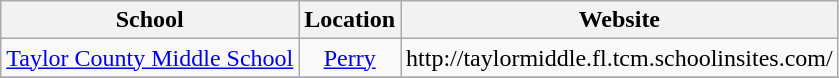<table class="wikitable" style="text-align:center">
<tr>
<th>School</th>
<th>Location</th>
<th>Website</th>
</tr>
<tr>
<td><a href='#'>Taylor County Middle School</a></td>
<td><a href='#'>Perry</a></td>
<td>http://taylormiddle.fl.tcm.schoolinsites.com/</td>
</tr>
<tr>
</tr>
</table>
